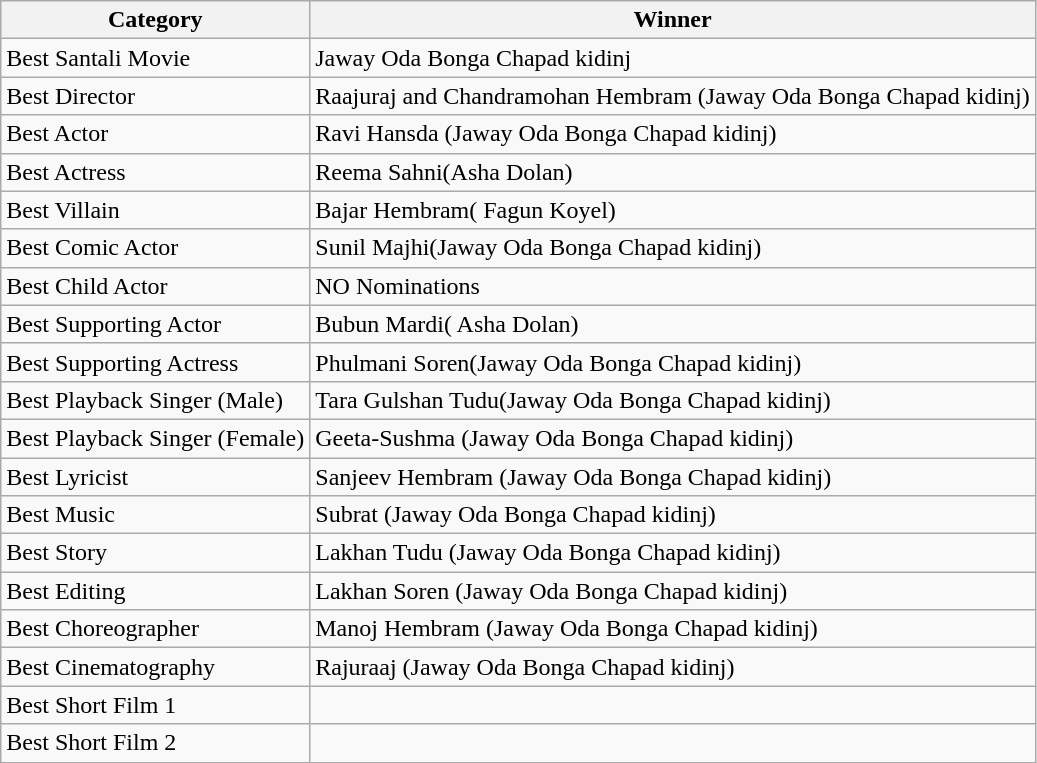<table class="wikitable">
<tr>
<th>Category</th>
<th>Winner</th>
</tr>
<tr>
<td>Best Santali Movie</td>
<td>Jaway Oda Bonga Chapad kidinj</td>
</tr>
<tr>
<td>Best Director</td>
<td>Raajuraj and Chandramohan Hembram (Jaway Oda Bonga Chapad kidinj)</td>
</tr>
<tr>
<td>Best Actor</td>
<td>Ravi Hansda (Jaway Oda Bonga Chapad kidinj)</td>
</tr>
<tr>
<td>Best Actress</td>
<td>Reema Sahni(Asha Dolan)</td>
</tr>
<tr>
<td>Best Villain</td>
<td>Bajar Hembram( Fagun Koyel)</td>
</tr>
<tr>
<td>Best Comic Actor</td>
<td>Sunil Majhi(Jaway Oda Bonga Chapad kidinj)</td>
</tr>
<tr>
<td>Best Child Actor</td>
<td>NO Nominations</td>
</tr>
<tr>
<td>Best Supporting Actor</td>
<td>Bubun Mardi( Asha Dolan)</td>
</tr>
<tr>
<td>Best Supporting Actress</td>
<td>Phulmani Soren(Jaway Oda Bonga Chapad kidinj)</td>
</tr>
<tr>
<td>Best Playback Singer (Male)</td>
<td>Tara Gulshan Tudu(Jaway Oda Bonga Chapad kidinj)</td>
</tr>
<tr>
<td>Best Playback Singer (Female)</td>
<td>Geeta-Sushma (Jaway Oda Bonga Chapad kidinj)</td>
</tr>
<tr>
<td>Best Lyricist</td>
<td>Sanjeev Hembram (Jaway Oda Bonga Chapad kidinj)</td>
</tr>
<tr>
<td>Best Music</td>
<td>Subrat (Jaway Oda Bonga Chapad kidinj)</td>
</tr>
<tr>
<td>Best Story</td>
<td>Lakhan Tudu (Jaway Oda Bonga Chapad kidinj)</td>
</tr>
<tr>
<td>Best Editing</td>
<td>Lakhan Soren (Jaway Oda Bonga Chapad kidinj)</td>
</tr>
<tr>
<td>Best Choreographer</td>
<td>Manoj Hembram (Jaway Oda Bonga Chapad kidinj)</td>
</tr>
<tr>
<td>Best Cinematography</td>
<td>Rajuraaj (Jaway Oda Bonga Chapad kidinj)</td>
</tr>
<tr>
<td>Best Short Film 1</td>
<td></td>
</tr>
<tr>
<td>Best Short Film 2</td>
<td></td>
</tr>
</table>
